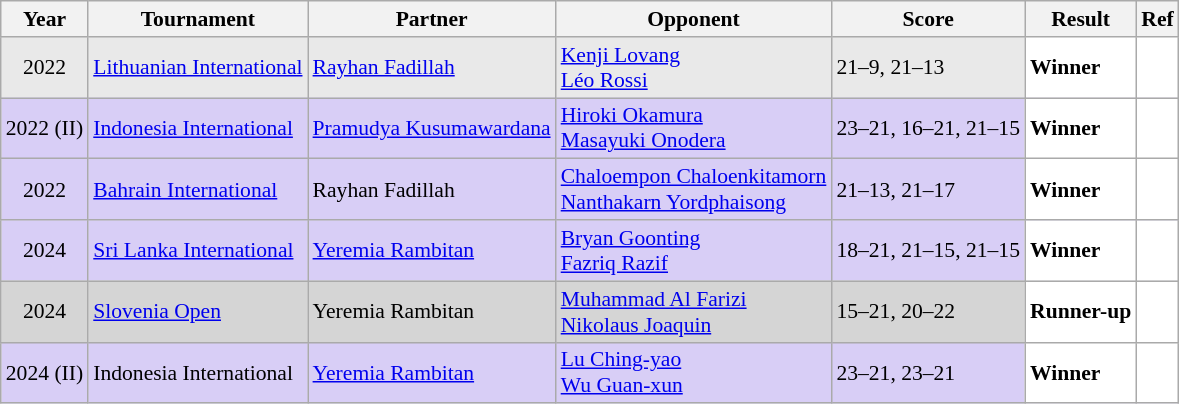<table class="sortable wikitable" style="font-size: 90%;">
<tr>
<th>Year</th>
<th>Tournament</th>
<th>Partner</th>
<th>Opponent</th>
<th>Score</th>
<th>Result</th>
<th>Ref</th>
</tr>
<tr style="background:#E9E9E9">
<td align="center">2022</td>
<td align="left"><a href='#'>Lithuanian International</a></td>
<td align="left"> <a href='#'>Rayhan Fadillah</a></td>
<td align="left"> <a href='#'>Kenji Lovang</a><br> <a href='#'>Léo Rossi</a></td>
<td align="left">21–9, 21–13</td>
<td style="text-align: left; background:white"> <strong>Winner</strong></td>
<td style="text-align:center; background:white"></td>
</tr>
<tr style="background:#D8CEF6">
<td align="center">2022 (II)</td>
<td align="left"><a href='#'>Indonesia International</a></td>
<td align="left"> <a href='#'>Pramudya Kusumawardana</a></td>
<td align="left"> <a href='#'>Hiroki Okamura</a><br> <a href='#'>Masayuki Onodera</a></td>
<td align="left">23–21, 16–21, 21–15</td>
<td style="text-align: left; background:white"> <strong>Winner</strong></td>
<td style="text-align:center; background:white"></td>
</tr>
<tr style="background:#D8CEF6">
<td align="center">2022</td>
<td align="left"><a href='#'>Bahrain International</a></td>
<td align="left"> Rayhan Fadillah</td>
<td align="left"> <a href='#'>Chaloempon Chaloenkitamorn</a><br> <a href='#'>Nanthakarn Yordphaisong</a></td>
<td align="left">21–13, 21–17</td>
<td style="text-align: left; background:white"> <strong>Winner</strong></td>
<td style="text-align:center; background:white"></td>
</tr>
<tr style="background:#D8CEF6">
<td align="center">2024</td>
<td align="left"><a href='#'>Sri Lanka International</a></td>
<td align="left"> <a href='#'>Yeremia Rambitan</a></td>
<td align="left"> <a href='#'>Bryan Goonting</a><br> <a href='#'>Fazriq Razif</a></td>
<td align="left">18–21, 21–15, 21–15</td>
<td style="text-align:left; background:white"> <strong>Winner</strong></td>
<td style="text-align:center; background:white"></td>
</tr>
<tr style="background:#D5D5D5">
<td align="center">2024</td>
<td align="left"><a href='#'>Slovenia Open</a></td>
<td align="left"> Yeremia Rambitan</td>
<td align="left"> <a href='#'>Muhammad Al Farizi</a><br> <a href='#'>Nikolaus Joaquin</a></td>
<td align="left">15–21, 20–22</td>
<td style="text-align:left; background:white"> <strong>Runner-up</strong></td>
<td style="text-align:center; background:white"></td>
</tr>
<tr style="background:#D8CEF6">
<td align="center">2024 (II)</td>
<td align="left">Indonesia International</td>
<td align="left"> <a href='#'>Yeremia Rambitan</a></td>
<td align="left"> <a href='#'>Lu Ching-yao</a>  <br> <a href='#'>Wu Guan-xun</a></td>
<td align="left">23–21, 23–21</td>
<td style="text-align:left; background:white"> <strong>Winner</strong></td>
<td style="text-align:center; background:white"></td>
</tr>
</table>
